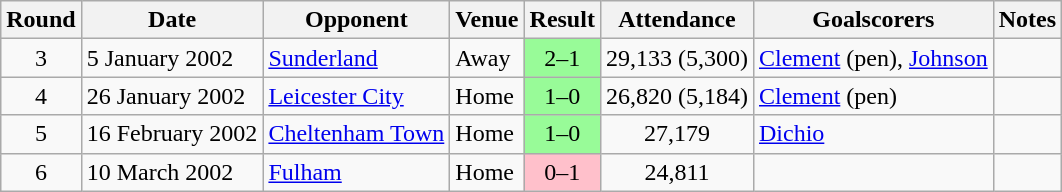<table class="wikitable">
<tr>
<th>Round</th>
<th>Date</th>
<th>Opponent</th>
<th>Venue</th>
<th>Result</th>
<th>Attendance</th>
<th>Goalscorers</th>
<th>Notes</th>
</tr>
<tr>
<td align="center">3</td>
<td>5 January 2002</td>
<td><a href='#'>Sunderland</a></td>
<td>Away</td>
<td align="center" bgcolor="PaleGreen">2–1</td>
<td align="center">29,133 (5,300)</td>
<td><a href='#'>Clement</a> (pen), <a href='#'>Johnson</a></td>
<td></td>
</tr>
<tr>
<td align="center">4</td>
<td>26 January 2002</td>
<td><a href='#'>Leicester City</a></td>
<td>Home</td>
<td align="center" bgcolor="PaleGreen">1–0</td>
<td align="center">26,820 (5,184)</td>
<td><a href='#'>Clement</a> (pen)</td>
<td></td>
</tr>
<tr>
<td align="center">5</td>
<td>16 February 2002</td>
<td><a href='#'>Cheltenham Town</a></td>
<td>Home</td>
<td align="center" bgcolor="PaleGreen">1–0</td>
<td align="center">27,179</td>
<td><a href='#'>Dichio</a></td>
<td></td>
</tr>
<tr>
<td align="center">6</td>
<td>10 March 2002</td>
<td><a href='#'>Fulham</a></td>
<td>Home</td>
<td align="center" bgcolor="Pink">0–1</td>
<td align="center">24,811</td>
<td></td>
<td></td>
</tr>
</table>
